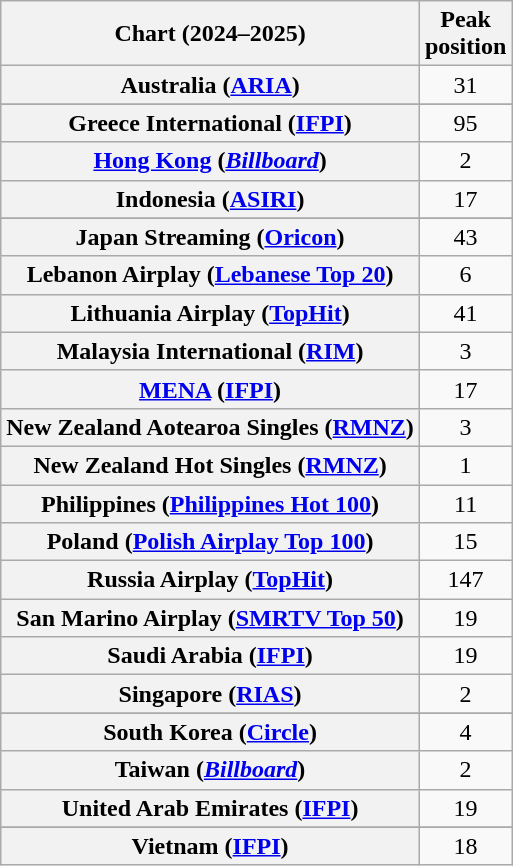<table class="wikitable sortable plainrowheaders" style="text-align:center">
<tr>
<th scope="col">Chart (2024–2025)</th>
<th scope="col">Peak<br>position</th>
</tr>
<tr>
<th scope="row">Australia (<a href='#'>ARIA</a>)</th>
<td>31</td>
</tr>
<tr>
</tr>
<tr>
</tr>
<tr>
</tr>
<tr>
</tr>
<tr>
<th scope="row">Greece International (<a href='#'>IFPI</a>)</th>
<td>95</td>
</tr>
<tr>
<th scope="row"><a href='#'>Hong Kong</a> (<em><a href='#'>Billboard</a></em>)</th>
<td>2</td>
</tr>
<tr>
<th scope="row">Indonesia (<a href='#'>ASIRI</a>)</th>
<td>17</td>
</tr>
<tr>
</tr>
<tr>
<th scope="row">Japan Streaming (<a href='#'>Oricon</a>)</th>
<td>43</td>
</tr>
<tr>
<th scope="row">Lebanon Airplay (<a href='#'>Lebanese Top 20</a>)</th>
<td>6</td>
</tr>
<tr>
<th scope="row">Lithuania Airplay (<a href='#'>TopHit</a>)</th>
<td>41</td>
</tr>
<tr>
<th scope="row">Malaysia International (<a href='#'>RIM</a>)</th>
<td>3</td>
</tr>
<tr>
<th scope="row"><a href='#'>MENA</a> (<a href='#'>IFPI</a>)</th>
<td>17</td>
</tr>
<tr>
<th scope="row">New Zealand Aotearoa Singles (<a href='#'>RMNZ</a>)</th>
<td>3</td>
</tr>
<tr>
<th scope="row">New Zealand Hot Singles (<a href='#'>RMNZ</a>)</th>
<td>1</td>
</tr>
<tr>
<th scope="row">Philippines (<a href='#'>Philippines Hot 100</a>)</th>
<td>11</td>
</tr>
<tr>
<th scope="row">Poland (<a href='#'>Polish Airplay Top 100</a>)</th>
<td>15</td>
</tr>
<tr>
<th scope="row">Russia Airplay (<a href='#'>TopHit</a>)</th>
<td>147</td>
</tr>
<tr>
<th scope="row">San Marino Airplay (<a href='#'>SMRTV Top 50</a>)</th>
<td>19</td>
</tr>
<tr>
<th scope="row">Saudi Arabia (<a href='#'>IFPI</a>)</th>
<td>19</td>
</tr>
<tr>
<th scope="row">Singapore (<a href='#'>RIAS</a>)</th>
<td>2</td>
</tr>
<tr>
</tr>
<tr>
<th scope="row">South Korea (<a href='#'>Circle</a>)</th>
<td>4</td>
</tr>
<tr>
<th scope="row">Taiwan (<em><a href='#'>Billboard</a></em>)</th>
<td>2</td>
</tr>
<tr>
<th scope="row">United Arab Emirates (<a href='#'>IFPI</a>)</th>
<td>19</td>
</tr>
<tr>
</tr>
<tr>
</tr>
<tr>
</tr>
<tr>
</tr>
<tr>
<th scope="row">Vietnam (<a href='#'>IFPI</a>)</th>
<td>18</td>
</tr>
</table>
